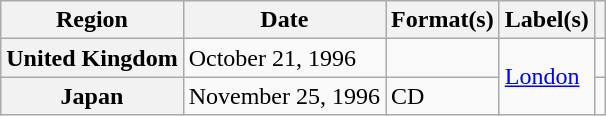<table class="wikitable plainrowheaders">
<tr>
<th scope="col">Region</th>
<th scope="col">Date</th>
<th scope="col">Format(s)</th>
<th scope="col">Label(s)</th>
<th scope="col"></th>
</tr>
<tr>
<th scope="row">United Kingdom</th>
<td>October 21, 1996</td>
<td></td>
<td rowspan="2"><a href='#'>London</a></td>
<td></td>
</tr>
<tr>
<th scope="row">Japan</th>
<td>November 25, 1996</td>
<td>CD</td>
<td></td>
</tr>
</table>
